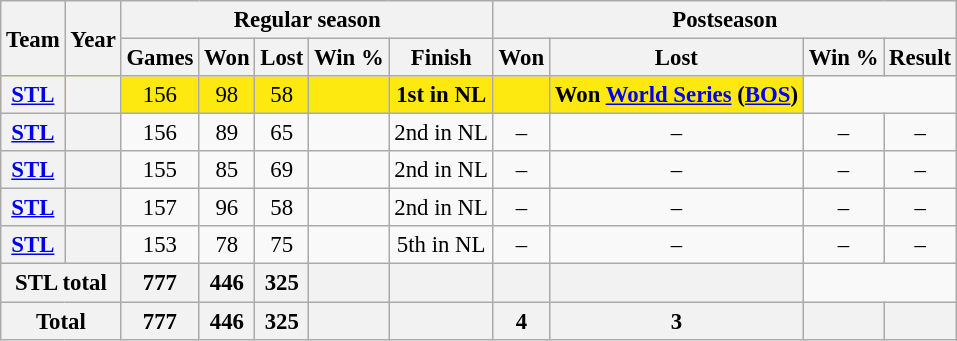<table class="wikitable" style="font-size: 95%; text-align:center;">
<tr>
<th rowspan="2">Team</th>
<th rowspan="2">Year</th>
<th colspan="5">Regular season</th>
<th colspan="4">Postseason</th>
</tr>
<tr>
<th>Games</th>
<th>Won</th>
<th>Lost</th>
<th>Win %</th>
<th>Finish</th>
<th>Won</th>
<th>Lost</th>
<th>Win %</th>
<th>Result</th>
</tr>
<tr style="background:#fde910">
<th><a href='#'>STL</a></th>
<th></th>
<td>156</td>
<td>98</td>
<td>58</td>
<td></td>
<td><strong>1st in NL</strong></td>
<td></td>
<td><strong>Won <a href='#'>World Series</a> (<a href='#'>BOS</a>)</strong></td>
</tr>
<tr>
<th><a href='#'>STL</a></th>
<th></th>
<td>156</td>
<td>89</td>
<td>65</td>
<td></td>
<td>2nd in NL</td>
<td>–</td>
<td>–</td>
<td>–</td>
<td>–</td>
</tr>
<tr>
<th><a href='#'>STL</a></th>
<th></th>
<td>155</td>
<td>85</td>
<td>69</td>
<td></td>
<td>2nd in NL</td>
<td>–</td>
<td>–</td>
<td>–</td>
<td>–</td>
</tr>
<tr>
<th><a href='#'>STL</a></th>
<th></th>
<td>157</td>
<td>96</td>
<td>58</td>
<td></td>
<td>2nd in NL</td>
<td>–</td>
<td>–</td>
<td>–</td>
<td>–</td>
</tr>
<tr>
<th><a href='#'>STL</a></th>
<th></th>
<td>153</td>
<td>78</td>
<td>75</td>
<td></td>
<td>5th in NL</td>
<td>–</td>
<td>–</td>
<td>–</td>
<td>–</td>
</tr>
<tr>
<th colspan="2">STL total</th>
<th>777</th>
<th>446</th>
<th>325</th>
<th></th>
<th></th>
<th></th>
<th></th>
</tr>
<tr>
<th colspan="2">Total</th>
<th>777</th>
<th>446</th>
<th>325</th>
<th></th>
<th></th>
<th>4</th>
<th>3</th>
<th></th>
<th></th>
</tr>
</table>
